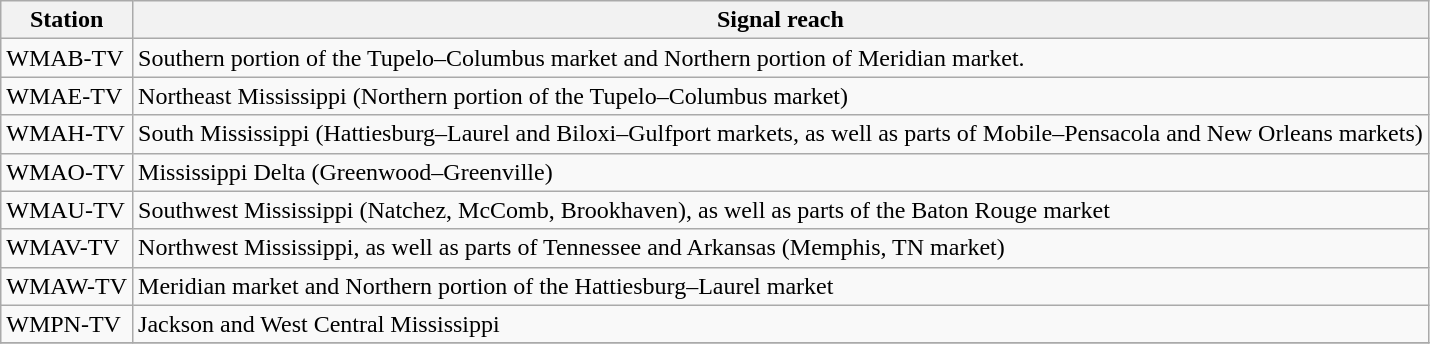<table class="sortable wikitable">
<tr>
<th>Station</th>
<th>Signal reach</th>
</tr>
<tr style="vertical-align: top; text-align: left;">
<td>WMAB-TV</td>
<td>Southern portion of the Tupelo–Columbus market and Northern portion of Meridian market.</td>
</tr>
<tr style="vertical-align: top; text-align: left;">
<td>WMAE-TV</td>
<td>Northeast Mississippi (Northern portion of the Tupelo–Columbus market)</td>
</tr>
<tr style="vertical-align: top; text-align: left;">
<td>WMAH-TV</td>
<td>South Mississippi (Hattiesburg–Laurel and Biloxi–Gulfport markets, as well as parts of Mobile–Pensacola and New Orleans markets)</td>
</tr>
<tr style="vertical-align: top; text-align: left;">
<td>WMAO-TV</td>
<td>Mississippi Delta (Greenwood–Greenville)</td>
</tr>
<tr style="vertical-align: top; text-align: left;">
<td>WMAU-TV</td>
<td>Southwest Mississippi (Natchez, McComb, Brookhaven), as well as parts of the Baton Rouge market</td>
</tr>
<tr style="vertical-align: top; text-align: left;">
<td>WMAV-TV</td>
<td>Northwest Mississippi, as well as parts of Tennessee and Arkansas (Memphis, TN market)</td>
</tr>
<tr style="vertical-align: top; text-align: left;">
<td>WMAW-TV</td>
<td>Meridian market and Northern portion of the Hattiesburg–Laurel market</td>
</tr>
<tr style="vertical-align: top; text-align: left;">
<td>WMPN-TV</td>
<td>Jackson and West Central Mississippi</td>
</tr>
<tr style="vertical-align: top; text-align: left;">
</tr>
</table>
